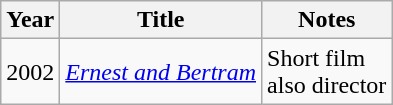<table class="wikitable sortable">
<tr>
<th>Year</th>
<th>Title</th>
<th>Notes</th>
</tr>
<tr>
<td>2002</td>
<td><em><a href='#'>Ernest and Bertram</a></em></td>
<td>Short film<br>also director</td>
</tr>
</table>
